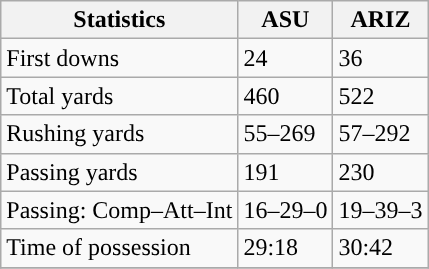<table class="wikitable" style="float: left;">
<tr>
<th>Statistics</th>
<th>ASU</th>
<th>ARIZ</th>
</tr>
<tr>
<td>First downs</td>
<td>24</td>
<td>36</td>
</tr>
<tr>
<td>Total yards</td>
<td>460</td>
<td>522</td>
</tr>
<tr>
<td>Rushing yards</td>
<td>55–269</td>
<td>57–292</td>
</tr>
<tr>
<td>Passing yards</td>
<td>191</td>
<td>230</td>
</tr>
<tr>
<td>Passing: Comp–Att–Int</td>
<td>16–29–0</td>
<td>19–39–3</td>
</tr>
<tr>
<td>Time of possession</td>
<td>29:18</td>
<td>30:42</td>
</tr>
<tr>
</tr>
</table>
